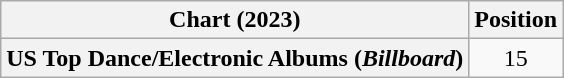<table class="wikitable plainrowheaders" style="text-align:center">
<tr>
<th scope="col">Chart (2023)</th>
<th scope="col">Position</th>
</tr>
<tr>
<th scope="row">US Top Dance/Electronic Albums (<em>Billboard</em>)</th>
<td>15</td>
</tr>
</table>
